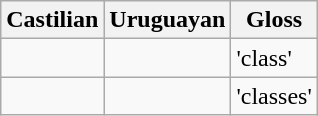<table class="wikitable">
<tr>
<th>Castilian</th>
<th>Uruguayan</th>
<th>Gloss</th>
</tr>
<tr>
<td></td>
<td></td>
<td>'class'</td>
</tr>
<tr>
<td></td>
<td></td>
<td>'classes'</td>
</tr>
</table>
